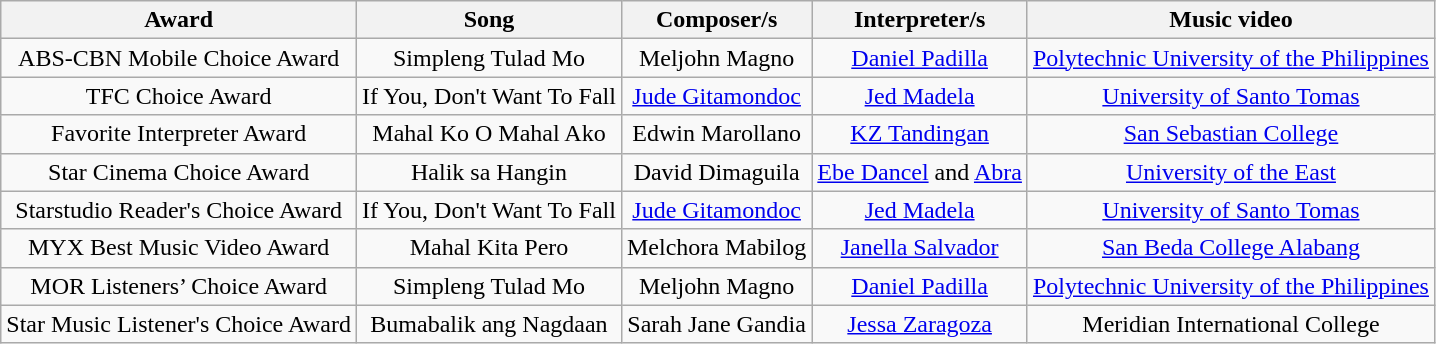<table class="wikitable">
<tr>
<th>Award</th>
<th>Song</th>
<th>Composer/s</th>
<th>Interpreter/s</th>
<th>Music video</th>
</tr>
<tr>
<td style="text-align: center;">ABS-CBN Mobile Choice Award</td>
<td style="text-align: center;">Simpleng Tulad Mo</td>
<td style="text-align: center;">Meljohn Magno</td>
<td style="text-align: center;"><a href='#'>Daniel Padilla</a></td>
<td style="text-align: center;"><a href='#'>Polytechnic University of the Philippines</a></td>
</tr>
<tr>
<td style="text-align: center;">TFC Choice Award</td>
<td style="text-align: center;">If You, Don't Want To Fall</td>
<td style="text-align: center;"><a href='#'>Jude Gitamondoc</a></td>
<td style="text-align: center;"><a href='#'>Jed Madela</a></td>
<td style="text-align: center;"><a href='#'>University of Santo Tomas</a></td>
</tr>
<tr>
<td style="text-align: center;">Favorite Interpreter Award</td>
<td style="text-align: center;">Mahal Ko O Mahal Ako</td>
<td style="text-align: center;">Edwin Marollano</td>
<td style="text-align: center;"><a href='#'>KZ Tandingan</a></td>
<td style="text-align: center;"><a href='#'>San Sebastian College</a></td>
</tr>
<tr>
<td style="text-align: center;">Star Cinema Choice Award</td>
<td style="text-align: center;">Halik sa Hangin</td>
<td style="text-align: center;">David Dimaguila</td>
<td style="text-align: center;"><a href='#'>Ebe Dancel</a> and <a href='#'>Abra</a></td>
<td style="text-align: center;"><a href='#'>University of the East</a></td>
</tr>
<tr>
<td style="text-align: center;">Starstudio Reader's Choice Award</td>
<td style="text-align: center;">If You, Don't Want To Fall</td>
<td style="text-align: center;"><a href='#'>Jude Gitamondoc</a></td>
<td style="text-align: center;"><a href='#'>Jed Madela</a></td>
<td style="text-align: center;"><a href='#'>University of Santo Tomas</a></td>
</tr>
<tr>
<td style="text-align: center;">MYX Best Music Video Award</td>
<td style="text-align: center;">Mahal Kita Pero</td>
<td style="text-align: center;">Melchora Mabilog</td>
<td style="text-align: center;"><a href='#'>Janella Salvador</a></td>
<td style="text-align: center;"><a href='#'>San Beda College Alabang</a></td>
</tr>
<tr>
<td style="text-align: center;">MOR Listeners’ Choice Award</td>
<td style="text-align: center;">Simpleng Tulad Mo</td>
<td style="text-align: center;">Meljohn Magno</td>
<td style="text-align: center;"><a href='#'>Daniel Padilla</a></td>
<td style="text-align: center;"><a href='#'>Polytechnic University of the Philippines</a></td>
</tr>
<tr>
<td style="text-align: center;">Star Music Listener's Choice Award</td>
<td style="text-align: center;">Bumabalik ang Nagdaan</td>
<td style="text-align: center;">Sarah Jane Gandia</td>
<td style="text-align: center;"><a href='#'>Jessa Zaragoza</a></td>
<td style="text-align: center;">Meridian International College</td>
</tr>
</table>
